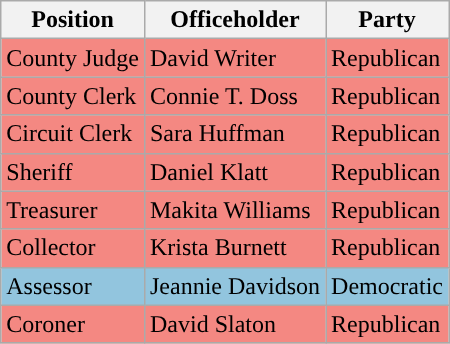<table class="wikitable mw-collapsible">
<tr>
<th>Position</th>
<th>Officeholder</th>
<th>Party</th>
</tr>
<tr style="background-color:#F48882;">
<td>County Judge</td>
<td>David Writer</td>
<td>Republican</td>
</tr>
<tr style="background-color:#F48882;">
<td>County Clerk</td>
<td>Connie T. Doss</td>
<td>Republican</td>
</tr>
<tr style="background-color:#F48882;">
<td>Circuit Clerk</td>
<td>Sara Huffman</td>
<td>Republican</td>
</tr>
<tr style="background-color:#F48882;">
<td>Sheriff</td>
<td>Daniel Klatt</td>
<td>Republican</td>
</tr>
<tr style="background-color:#F48882;">
<td>Treasurer</td>
<td>Makita Williams</td>
<td>Republican</td>
</tr>
<tr style="background-color:#F48882;">
<td>Collector</td>
<td>Krista Burnett</td>
<td>Republican</td>
</tr>
<tr style="background-color:#92C5DE;">
<td>Assessor</td>
<td>Jeannie Davidson</td>
<td>Democratic</td>
</tr>
<tr style="background-color:#F48882;">
<td>Coroner</td>
<td>David Slaton</td>
<td>Republican</td>
</tr>
</table>
